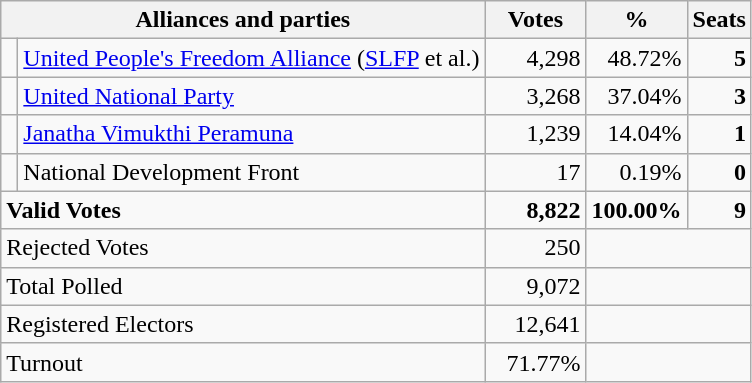<table class="wikitable" border="1" style="text-align:right;">
<tr>
<th valign=bottom align=left colspan=2>Alliances and parties</th>
<th valign=bottom align=center width="60">Votes</th>
<th valign=bottom align=center width="50">%</th>
<th valign=bottom align=center>Seats</th>
</tr>
<tr>
<td bgcolor=> </td>
<td align=left><a href='#'>United People's Freedom Alliance</a> (<a href='#'>SLFP</a> et al.)</td>
<td>4,298</td>
<td>48.72%</td>
<td><strong>5</strong></td>
</tr>
<tr>
<td bgcolor=> </td>
<td align=left><a href='#'>United National Party</a></td>
<td>3,268</td>
<td>37.04%</td>
<td><strong>3</strong></td>
</tr>
<tr>
<td bgcolor=> </td>
<td align=left><a href='#'>Janatha Vimukthi Peramuna</a></td>
<td>1,239</td>
<td>14.04%</td>
<td><strong>1</strong></td>
</tr>
<tr>
<td></td>
<td align=left>National Development Front</td>
<td>17</td>
<td>0.19%</td>
<td><strong>0</strong></td>
</tr>
<tr>
<td colspan=2 align=left><strong>Valid Votes</strong></td>
<td><strong>8,822</strong></td>
<td><strong>100.00%</strong></td>
<td><strong>9</strong></td>
</tr>
<tr>
<td colspan=2 align=left>Rejected Votes</td>
<td>250</td>
<td colspan=2></td>
</tr>
<tr>
<td colspan=2 align=left>Total Polled</td>
<td>9,072</td>
<td colspan=2></td>
</tr>
<tr>
<td colspan=2 align=left>Registered Electors</td>
<td>12,641</td>
<td colspan=2></td>
</tr>
<tr>
<td colspan=2 align=left>Turnout</td>
<td>71.77%</td>
<td colspan=2></td>
</tr>
</table>
